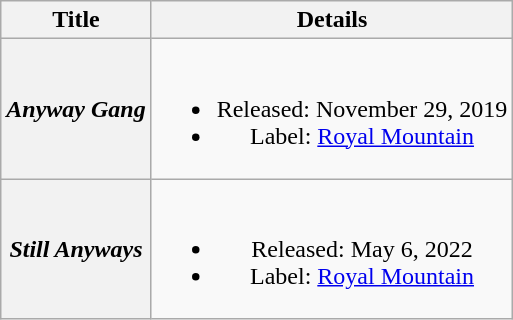<table class="wikitable" style="text-align:center;">
<tr>
<th scope="col">Title</th>
<th scope="col">Details</th>
</tr>
<tr>
<th><em>Anyway Gang</em></th>
<td><br><ul><li>Released: November 29, 2019</li><li>Label: <a href='#'>Royal Mountain</a></li></ul></td>
</tr>
<tr>
<th><em>Still Anyways</em></th>
<td><br><ul><li>Released: May 6, 2022</li><li>Label: <a href='#'>Royal Mountain</a></li></ul></td>
</tr>
</table>
